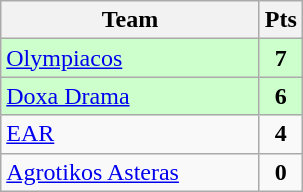<table class="wikitable" style="text-align: center;">
<tr>
<th width=165>Team</th>
<th width=20>Pts</th>
</tr>
<tr bgcolor="#ccffcc">
<td align=left><a href='#'>Olympiacos</a></td>
<td><strong>7</strong></td>
</tr>
<tr bgcolor="#ccffcc">
<td align=left><a href='#'>Doxa Drama</a></td>
<td><strong>6</strong></td>
</tr>
<tr>
<td align=left><a href='#'>EAR</a></td>
<td><strong>4</strong></td>
</tr>
<tr>
<td align=left><a href='#'>Agrotikos Asteras</a></td>
<td><strong>0</strong></td>
</tr>
</table>
